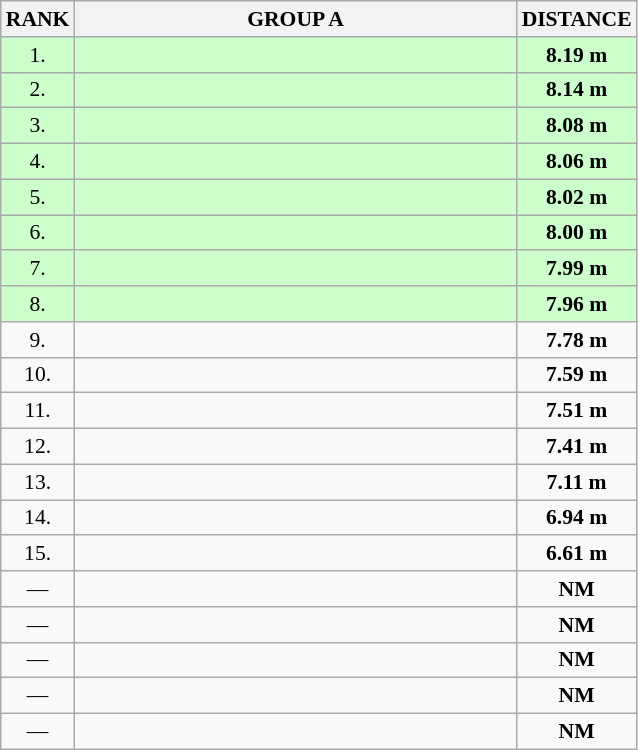<table class="wikitable" style="border-collapse: collapse; font-size: 90%;">
<tr>
<th>RANK</th>
<th style="width: 20em">GROUP A</th>
<th style="width: 5em">DISTANCE</th>
</tr>
<tr style="background:#ccffcc;">
<td align="center">1.</td>
<td></td>
<td align="center"><strong>8.19 m</strong></td>
</tr>
<tr style="background:#ccffcc;">
<td align="center">2.</td>
<td></td>
<td align="center"><strong>8.14 m</strong></td>
</tr>
<tr style="background:#ccffcc;">
<td align="center">3.</td>
<td></td>
<td align="center"><strong>8.08 m</strong></td>
</tr>
<tr style="background:#ccffcc;">
<td align="center">4.</td>
<td></td>
<td align="center"><strong>8.06 m</strong></td>
</tr>
<tr style="background:#ccffcc;">
<td align="center">5.</td>
<td></td>
<td align="center"><strong>8.02 m</strong></td>
</tr>
<tr style="background:#ccffcc;">
<td align="center">6.</td>
<td></td>
<td align="center"><strong>8.00 m</strong></td>
</tr>
<tr style="background:#ccffcc;">
<td align="center">7.</td>
<td></td>
<td align="center"><strong>7.99 m</strong></td>
</tr>
<tr style="background:#ccffcc;">
<td align="center">8.</td>
<td></td>
<td align="center"><strong>7.96 m</strong></td>
</tr>
<tr>
<td align="center">9.</td>
<td></td>
<td align="center"><strong>7.78 m</strong></td>
</tr>
<tr>
<td align="center">10.</td>
<td></td>
<td align="center"><strong>7.59 m</strong></td>
</tr>
<tr>
<td align="center">11.</td>
<td></td>
<td align="center"><strong>7.51 m</strong></td>
</tr>
<tr>
<td align="center">12.</td>
<td></td>
<td align="center"><strong>7.41 m</strong></td>
</tr>
<tr>
<td align="center">13.</td>
<td></td>
<td align="center"><strong>7.11 m</strong></td>
</tr>
<tr>
<td align="center">14.</td>
<td></td>
<td align="center"><strong>6.94 m</strong></td>
</tr>
<tr>
<td align="center">15.</td>
<td></td>
<td align="center"><strong>6.61 m</strong></td>
</tr>
<tr>
<td align="center">—</td>
<td></td>
<td align="center"><strong>NM</strong></td>
</tr>
<tr>
<td align="center">—</td>
<td></td>
<td align="center"><strong>NM</strong></td>
</tr>
<tr>
<td align="center">—</td>
<td></td>
<td align="center"><strong>NM</strong></td>
</tr>
<tr>
<td align="center">—</td>
<td></td>
<td align="center"><strong>NM</strong></td>
</tr>
<tr>
<td align="center">—</td>
<td></td>
<td align="center"><strong>NM</strong></td>
</tr>
</table>
